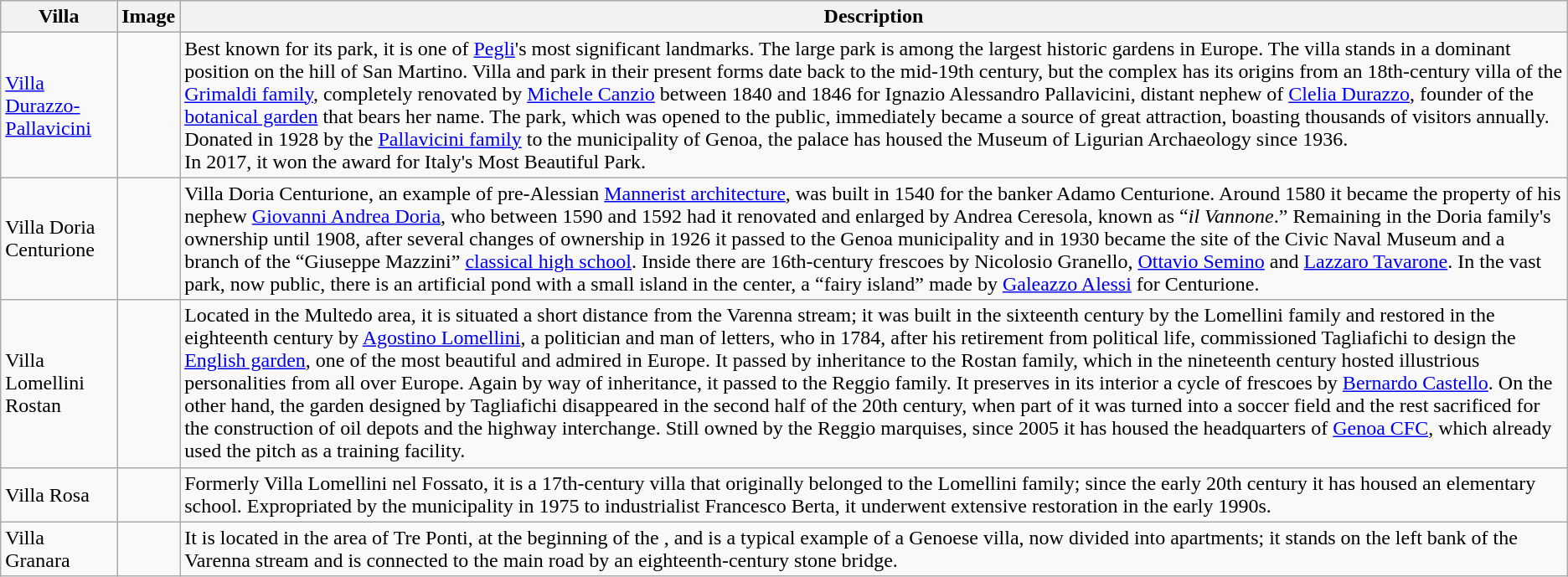<table class="wikitable sortable">
<tr>
<th>Villa</th>
<th>Image</th>
<th>Description</th>
</tr>
<tr>
<td><a href='#'>Villa Durazzo-Pallavicini</a></td>
<td></td>
<td>Best known for its park, it is one of <a href='#'>Pegli</a>'s most significant landmarks. The large park is among the largest historic gardens in Europe. The villa stands in a dominant position on the hill of San Martino. Villa and park in their present forms date back to the mid-19th century, but the complex has its origins from an 18th-century villa of the <a href='#'>Grimaldi family</a>, completely renovated by <a href='#'>Michele Canzio</a> between 1840 and 1846 for Ignazio Alessandro Pallavicini, distant nephew of <a href='#'>Clelia Durazzo</a>, founder of the <a href='#'>botanical garden</a> that bears her name. The park, which was opened to the public, immediately became a source of great attraction, boasting thousands of visitors annually.<br>Donated in 1928 by the <a href='#'>Pallavicini family</a> to the municipality of Genoa, the palace has housed the Museum of Ligurian Archaeology since 1936.<br>In 2017, it won the award for Italy's Most Beautiful Park.</td>
</tr>
<tr>
<td>Villa Doria Centurione</td>
<td></td>
<td>Villa Doria Centurione, an example of pre-Alessian <a href='#'>Mannerist architecture</a>, was built in 1540 for the banker Adamo Centurione. Around 1580 it became the property of his nephew <a href='#'>Giovanni Andrea Doria</a>, who between 1590 and 1592 had it renovated and enlarged by Andrea Ceresola, known as “<em>il Vannone</em>.” Remaining in the Doria family's ownership until 1908, after several changes of ownership in 1926 it passed to the Genoa municipality and in 1930 became the site of the Civic Naval Museum and a branch of the “Giuseppe Mazzini” <a href='#'>classical high school</a>. Inside there are 16th-century frescoes by Nicolosio Granello, <a href='#'>Ottavio Semino</a> and <a href='#'>Lazzaro Tavarone</a>. In the vast park, now public, there is an artificial pond with a small island in the center, a “fairy island” made by <a href='#'>Galeazzo Alessi</a> for Centurione.</td>
</tr>
<tr>
<td>Villa Lomellini Rostan</td>
<td></td>
<td>Located in the Multedo area, it is situated a short distance from the Varenna stream; it was built in the sixteenth century by the Lomellini family and restored in the eighteenth century by <a href='#'>Agostino Lomellini</a>, a politician and man of letters, who in 1784, after his retirement from political life, commissioned Tagliafichi to design the <a href='#'>English garden</a>, one of the most beautiful and admired in Europe. It passed by inheritance to the Rostan family, which in the nineteenth century hosted illustrious personalities from all over Europe. Again by way of inheritance, it passed to the Reggio family. It preserves in its interior a cycle of frescoes by <a href='#'>Bernardo Castello</a>. On the other hand, the garden designed by Tagliafichi disappeared in the second half of the 20th century, when part of it was turned into a soccer field and the rest sacrificed for the construction of oil depots and the highway interchange. Still owned by the Reggio marquises, since 2005 it has housed the headquarters of <a href='#'>Genoa CFC</a>, which already used the pitch as a training facility.</td>
</tr>
<tr>
<td>Villa Rosa</td>
<td></td>
<td>Formerly Villa Lomellini nel Fossato, it is a 17th-century villa that originally belonged to the Lomellini family; since the early 20th century it has housed an elementary school. Expropriated by the municipality in 1975 to industrialist Francesco Berta, it underwent extensive restoration in the early 1990s.</td>
</tr>
<tr>
<td>Villa Granara</td>
<td></td>
<td>It is located in the area of Tre Ponti, at the beginning of the , and is a typical example of a Genoese villa, now divided into apartments; it stands on the left bank of the Varenna stream and is connected to the main road by an eighteenth-century stone bridge.</td>
</tr>
</table>
